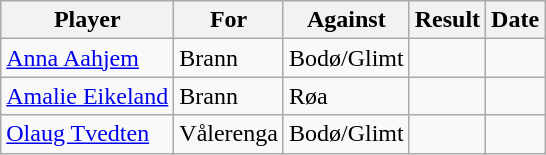<table class="wikitable">
<tr>
<th>Player</th>
<th>For</th>
<th>Against</th>
<th style="text-align:center">Result</th>
<th>Date</th>
</tr>
<tr>
<td> <a href='#'>Anna Aahjem</a></td>
<td>Brann</td>
<td>Bodø/Glimt</td>
<td></td>
<td></td>
</tr>
<tr>
<td> <a href='#'>Amalie Eikeland</a></td>
<td>Brann</td>
<td>Røa</td>
<td></td>
<td></td>
</tr>
<tr>
<td> <a href='#'>Olaug Tvedten</a></td>
<td>Vålerenga</td>
<td>Bodø/Glimt</td>
<td></td>
<td></td>
</tr>
</table>
